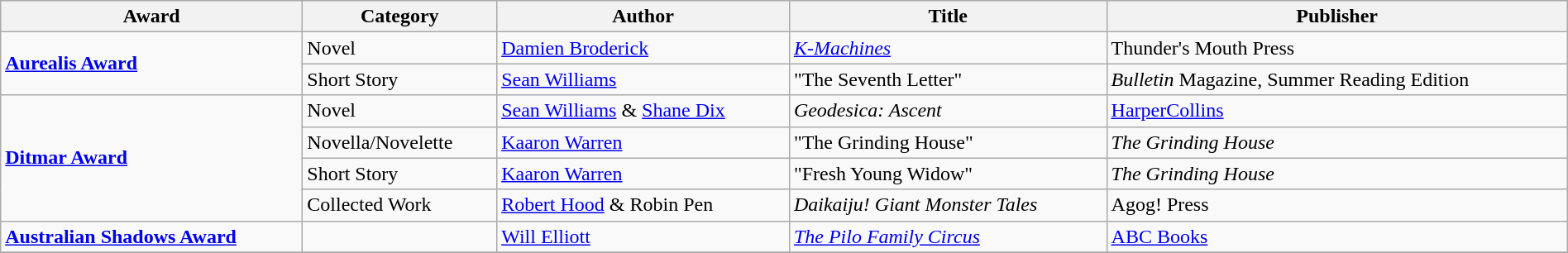<table class="wikitable" width=100%>
<tr>
<th>Award</th>
<th>Category</th>
<th>Author</th>
<th>Title</th>
<th>Publisher</th>
</tr>
<tr>
<td rowspan=2><strong><a href='#'>Aurealis Award</a></strong></td>
<td>Novel</td>
<td><a href='#'>Damien Broderick</a></td>
<td><em><a href='#'>K-Machines</a></em></td>
<td>Thunder's Mouth Press</td>
</tr>
<tr>
<td>Short Story</td>
<td><a href='#'>Sean Williams</a></td>
<td>"The Seventh Letter"</td>
<td><em>Bulletin</em> Magazine, Summer Reading Edition</td>
</tr>
<tr>
<td rowspan=4><strong><a href='#'>Ditmar Award</a></strong></td>
<td>Novel</td>
<td><a href='#'>Sean Williams</a> & <a href='#'>Shane Dix</a></td>
<td><em>Geodesica: Ascent</em></td>
<td><a href='#'>HarperCollins</a></td>
</tr>
<tr>
<td>Novella/Novelette</td>
<td><a href='#'>Kaaron Warren</a></td>
<td>"The Grinding House"</td>
<td><em>The Grinding House</em></td>
</tr>
<tr>
<td>Short Story</td>
<td><a href='#'>Kaaron Warren</a></td>
<td>"Fresh Young Widow"</td>
<td><em>The Grinding House</em></td>
</tr>
<tr>
<td>Collected Work</td>
<td><a href='#'>Robert Hood</a> & Robin Pen</td>
<td><em>Daikaiju! Giant Monster Tales</em></td>
<td>Agog! Press</td>
</tr>
<tr>
<td><strong><a href='#'>Australian Shadows Award</a></strong></td>
<td></td>
<td><a href='#'>Will Elliott</a></td>
<td><em><a href='#'>The Pilo Family Circus</a></em></td>
<td><a href='#'>ABC Books</a></td>
</tr>
<tr>
</tr>
</table>
